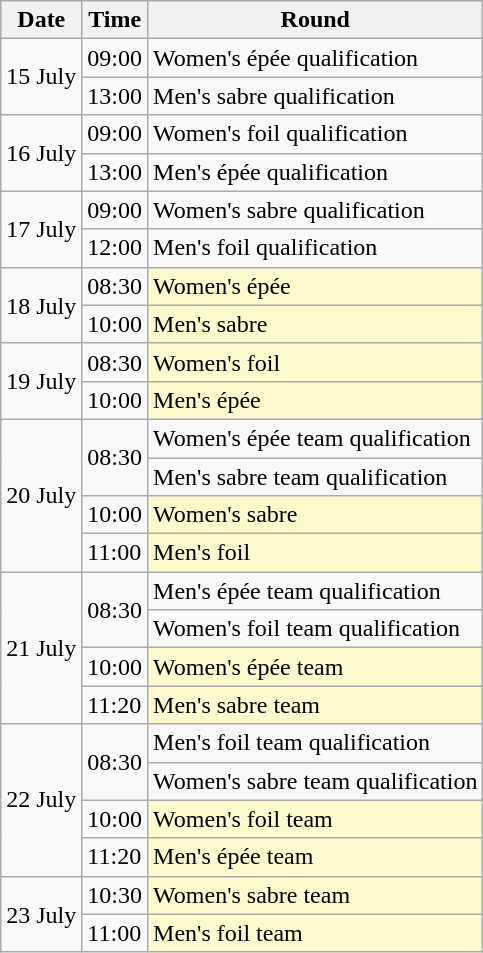<table class="wikitable">
<tr>
<th>Date</th>
<th>Time</th>
<th>Round</th>
</tr>
<tr>
<td rowspan=2>15 July</td>
<td>09:00</td>
<td>Women's épée qualification</td>
</tr>
<tr>
<td>13:00</td>
<td>Men's sabre qualification</td>
</tr>
<tr>
<td rowspan=2>16 July</td>
<td>09:00</td>
<td>Women's foil qualification</td>
</tr>
<tr>
<td>13:00</td>
<td>Men's épée qualification</td>
</tr>
<tr>
<td rowspan=2>17 July</td>
<td>09:00</td>
<td>Women's sabre qualification</td>
</tr>
<tr>
<td>12:00</td>
<td>Men's foil qualification</td>
</tr>
<tr>
<td rowspan=2>18 July</td>
<td>08:30</td>
<td bgcolor=lemonchiffon>Women's épée</td>
</tr>
<tr>
<td>10:00</td>
<td bgcolor=lemonchiffon>Men's sabre</td>
</tr>
<tr>
<td rowspan=2>19 July</td>
<td>08:30</td>
<td bgcolor=lemonchiffon>Women's foil</td>
</tr>
<tr>
<td>10:00</td>
<td bgcolor=lemonchiffon>Men's épée</td>
</tr>
<tr>
<td rowspan=4>20 July</td>
<td rowspan=2>08:30</td>
<td>Women's épée team qualification</td>
</tr>
<tr>
<td>Men's sabre team qualification</td>
</tr>
<tr>
<td>10:00</td>
<td bgcolor=lemonchiffon>Women's sabre</td>
</tr>
<tr>
<td>11:00</td>
<td bgcolor=lemonchiffon>Men's foil</td>
</tr>
<tr>
<td rowspan=4>21 July</td>
<td rowspan=2>08:30</td>
<td>Men's épée team qualification</td>
</tr>
<tr>
<td>Women's foil team qualification</td>
</tr>
<tr>
<td>10:00</td>
<td bgcolor=lemonchiffon>Women's épée team</td>
</tr>
<tr>
<td>11:20</td>
<td bgcolor=lemonchiffon>Men's sabre team</td>
</tr>
<tr>
<td rowspan=4>22 July</td>
<td rowspan=2>08:30</td>
<td>Men's foil team qualification</td>
</tr>
<tr>
<td>Women's sabre team qualification</td>
</tr>
<tr>
<td>10:00</td>
<td bgcolor=lemonchiffon>Women's foil team</td>
</tr>
<tr>
<td>11:20</td>
<td bgcolor=lemonchiffon>Men's épée team</td>
</tr>
<tr>
<td rowspan=2>23 July</td>
<td>10:30</td>
<td bgcolor=lemonchiffon>Women's sabre team</td>
</tr>
<tr>
<td>11:00</td>
<td bgcolor=lemonchiffon>Men's foil team</td>
</tr>
</table>
